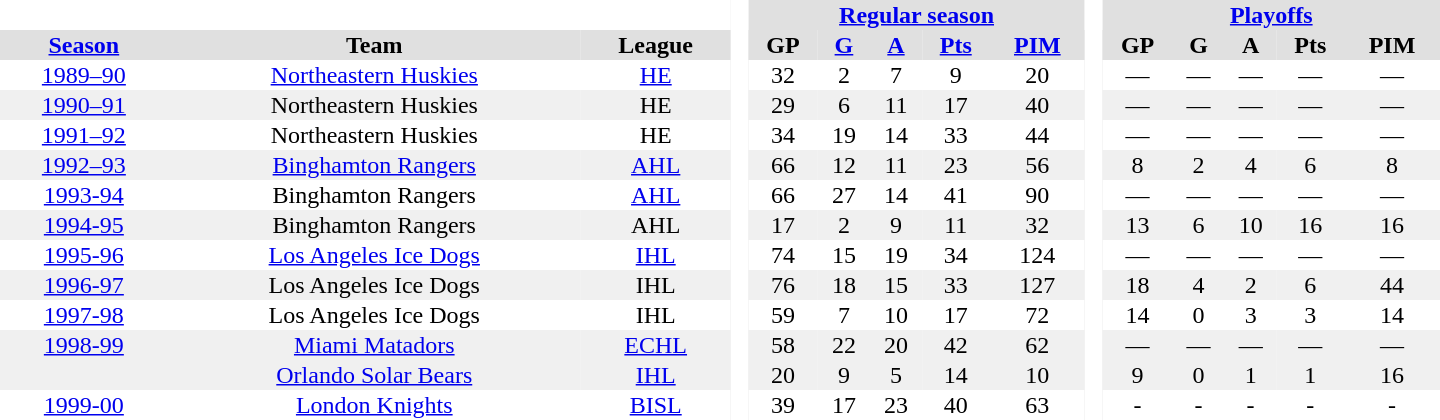<table border="0" cellpadding="1" cellspacing="0" style="text-align:center; width:60em;">
<tr style="background:#e0e0e0;">
<th colspan="3"  bgcolor="#ffffff"> </th>
<th rowspan="100" bgcolor="#ffffff"> </th>
<th colspan="5"><a href='#'>Regular season</a></th>
<th rowspan="100" bgcolor="#ffffff"> </th>
<th colspan="5"><a href='#'>Playoffs</a></th>
</tr>
<tr style="background:#e0e0e0;">
<th><a href='#'>Season</a></th>
<th>Team</th>
<th>League</th>
<th>GP</th>
<th><a href='#'>G</a></th>
<th><a href='#'>A</a></th>
<th><a href='#'>Pts</a></th>
<th><a href='#'>PIM</a></th>
<th>GP</th>
<th>G</th>
<th>A</th>
<th>Pts</th>
<th>PIM</th>
</tr>
<tr>
<td><a href='#'>1989–90</a></td>
<td><a href='#'>Northeastern Huskies</a></td>
<td><a href='#'>HE</a></td>
<td>32</td>
<td>2</td>
<td>7</td>
<td>9</td>
<td>20</td>
<td>—</td>
<td>—</td>
<td>—</td>
<td>—</td>
<td>—</td>
</tr>
<tr style="background:#f0f0f0;">
<td><a href='#'>1990–91</a></td>
<td>Northeastern Huskies</td>
<td>HE</td>
<td>29</td>
<td>6</td>
<td>11</td>
<td>17</td>
<td>40</td>
<td>—</td>
<td>—</td>
<td>—</td>
<td>—</td>
<td>—</td>
</tr>
<tr>
<td><a href='#'>1991–92</a></td>
<td>Northeastern Huskies</td>
<td>HE</td>
<td>34</td>
<td>19</td>
<td>14</td>
<td>33</td>
<td>44</td>
<td>—</td>
<td>—</td>
<td>—</td>
<td>—</td>
<td>—</td>
</tr>
<tr style="background:#f0f0f0;">
<td><a href='#'>1992–93</a></td>
<td><a href='#'>Binghamton Rangers</a></td>
<td><a href='#'>AHL</a></td>
<td>66</td>
<td>12</td>
<td>11</td>
<td>23</td>
<td>56</td>
<td>8</td>
<td>2</td>
<td>4</td>
<td>6</td>
<td>8</td>
</tr>
<tr>
<td><a href='#'>1993-94</a></td>
<td>Binghamton Rangers</td>
<td><a href='#'>AHL</a></td>
<td>66</td>
<td>27</td>
<td>14</td>
<td>41</td>
<td>90</td>
<td>—</td>
<td>—</td>
<td>—</td>
<td>—</td>
<td>—</td>
</tr>
<tr style="background:#f0f0f0;">
<td><a href='#'>1994-95</a></td>
<td>Binghamton Rangers</td>
<td>AHL</td>
<td>17</td>
<td>2</td>
<td>9</td>
<td>11</td>
<td>32</td>
<td>13</td>
<td>6</td>
<td>10</td>
<td>16</td>
<td>16</td>
</tr>
<tr>
<td><a href='#'>1995-96</a></td>
<td><a href='#'>Los Angeles Ice Dogs</a></td>
<td><a href='#'>IHL</a></td>
<td>74</td>
<td>15</td>
<td>19</td>
<td>34</td>
<td>124</td>
<td>—</td>
<td>—</td>
<td>—</td>
<td>—</td>
<td>—</td>
</tr>
<tr style="background:#f0f0f0;">
<td><a href='#'>1996-97</a></td>
<td>Los Angeles Ice Dogs</td>
<td>IHL</td>
<td>76</td>
<td>18</td>
<td>15</td>
<td>33</td>
<td>127</td>
<td>18</td>
<td>4</td>
<td>2</td>
<td>6</td>
<td>44</td>
</tr>
<tr>
<td><a href='#'>1997-98</a></td>
<td>Los Angeles Ice Dogs</td>
<td>IHL</td>
<td>59</td>
<td>7</td>
<td>10</td>
<td>17</td>
<td>72</td>
<td>14</td>
<td>0</td>
<td>3</td>
<td>3</td>
<td>14</td>
</tr>
<tr style="background:#f0f0f0;">
<td><a href='#'>1998-99</a></td>
<td><a href='#'>Miami Matadors</a></td>
<td><a href='#'>ECHL</a></td>
<td>58</td>
<td>22</td>
<td>20</td>
<td>42</td>
<td>62</td>
<td>—</td>
<td>—</td>
<td>—</td>
<td>—</td>
<td>—</td>
</tr>
<tr style="background:#f0f0f0;">
<td></td>
<td><a href='#'>Orlando Solar Bears</a></td>
<td><a href='#'>IHL</a></td>
<td>20</td>
<td>9</td>
<td>5</td>
<td>14</td>
<td>10</td>
<td>9</td>
<td>0</td>
<td>1</td>
<td>1</td>
<td>16</td>
</tr>
<tr>
<td><a href='#'>1999-00</a></td>
<td><a href='#'>London Knights</a></td>
<td><a href='#'>BISL</a></td>
<td>39</td>
<td>17</td>
<td>23</td>
<td>40</td>
<td>63</td>
<td>-</td>
<td>-</td>
<td>-</td>
<td>-</td>
<td>-</td>
</tr>
</table>
